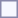<table style="border:1px solid #8888aa; background-color:#f7f8ff; padding:5px; font-size:95%; margin: 0px 12px 12px 0px;">
</table>
